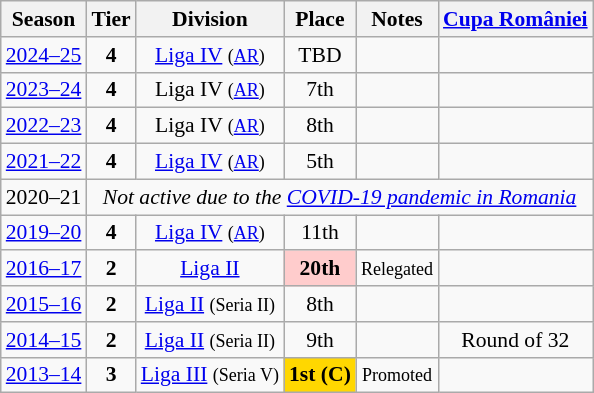<table class="wikitable" style="text-align:center; font-size:90%">
<tr>
<th>Season</th>
<th>Tier</th>
<th>Division</th>
<th>Place</th>
<th>Notes</th>
<th><a href='#'>Cupa României</a></th>
</tr>
<tr>
<td><a href='#'>2024–25</a></td>
<td><strong>4</strong></td>
<td><a href='#'>Liga IV</a> <small>(<a href='#'>AR</a>)</small></td>
<td>TBD</td>
<td></td>
<td></td>
</tr>
<tr>
<td><a href='#'>2023–24</a></td>
<td><strong>4</strong></td>
<td>Liga IV <small>(<a href='#'>AR</a>)</small></td>
<td>7th</td>
<td></td>
<td></td>
</tr>
<tr>
<td><a href='#'>2022–23</a></td>
<td><strong>4</strong></td>
<td>Liga IV <small>(<a href='#'>AR</a>)</small></td>
<td>8th</td>
<td></td>
<td></td>
</tr>
<tr>
<td><a href='#'>2021–22</a></td>
<td><strong>4</strong></td>
<td><a href='#'>Liga IV</a> <small>(<a href='#'>AR</a>)</small></td>
<td>5th</td>
<td></td>
<td></td>
</tr>
<tr>
<td>2020–21</td>
<td align=center colspan=5><em>Not active due to the <a href='#'>COVID-19 pandemic in Romania</a></em></td>
</tr>
<tr>
<td><a href='#'>2019–20</a></td>
<td><strong>4</strong></td>
<td><a href='#'>Liga IV</a> <small>(<a href='#'>AR</a>)</small></td>
<td>11th</td>
<td></td>
<td></td>
</tr>
<tr>
<td><a href='#'>2016–17</a></td>
<td><strong>2</strong></td>
<td><a href='#'>Liga II</a></td>
<td align=center bgcolor=#FFCCCC><strong>20th</strong></td>
<td><small>Relegated</small></td>
<td></td>
</tr>
<tr>
<td><a href='#'>2015–16</a></td>
<td><strong>2</strong></td>
<td><a href='#'>Liga II</a> <small>(Seria II)</small></td>
<td>8th</td>
<td></td>
<td></td>
</tr>
<tr>
<td><a href='#'>2014–15</a></td>
<td><strong>2</strong></td>
<td><a href='#'>Liga II</a> <small>(Seria II)</small></td>
<td>9th</td>
<td></td>
<td>Round of 32</td>
</tr>
<tr>
<td><a href='#'>2013–14</a></td>
<td><strong>3</strong></td>
<td><a href='#'>Liga III</a> <small>(Seria V)</small></td>
<td align=center bgcolor=gold><strong>1st</strong> <strong>(C)</strong></td>
<td><small>Promoted</small></td>
<td></td>
</tr>
</table>
